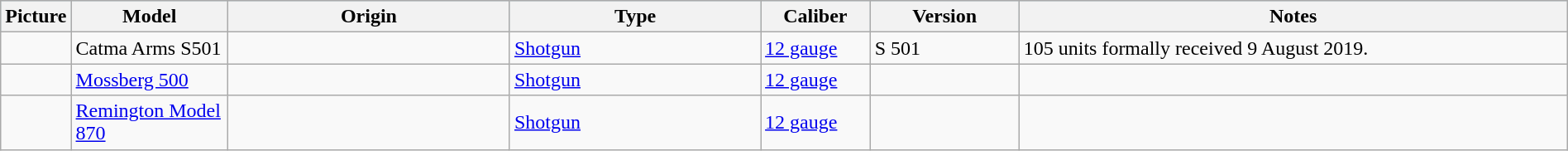<table class="wikitable" style="width:100%;">
<tr bgcolor=#B0E0E6>
<th style="width:3%;">Picture</th>
<th style="width:10%;">Model</th>
<th style="width:18%;">Origin</th>
<th style="width:16%;">Type</th>
<th style="width:7%;">Caliber</th>
<th style="width:%;">Version</th>
<th style="width:35%;">Notes</th>
</tr>
<tr>
<td></td>
<td>Catma Arms S501</td>
<td></td>
<td><a href='#'>Shotgun</a></td>
<td><a href='#'>12 gauge</a></td>
<td>S 501</td>
<td>105 units formally received 9 August 2019.</td>
</tr>
<tr>
<td></td>
<td><a href='#'>Mossberg 500</a></td>
<td></td>
<td><a href='#'>Shotgun</a></td>
<td><a href='#'>12 gauge</a></td>
<td></td>
<td></td>
</tr>
<tr>
<td></td>
<td><a href='#'>Remington Model 870</a></td>
<td></td>
<td><a href='#'>Shotgun</a></td>
<td><a href='#'>12 gauge</a></td>
<td></td>
<td></td>
</tr>
</table>
